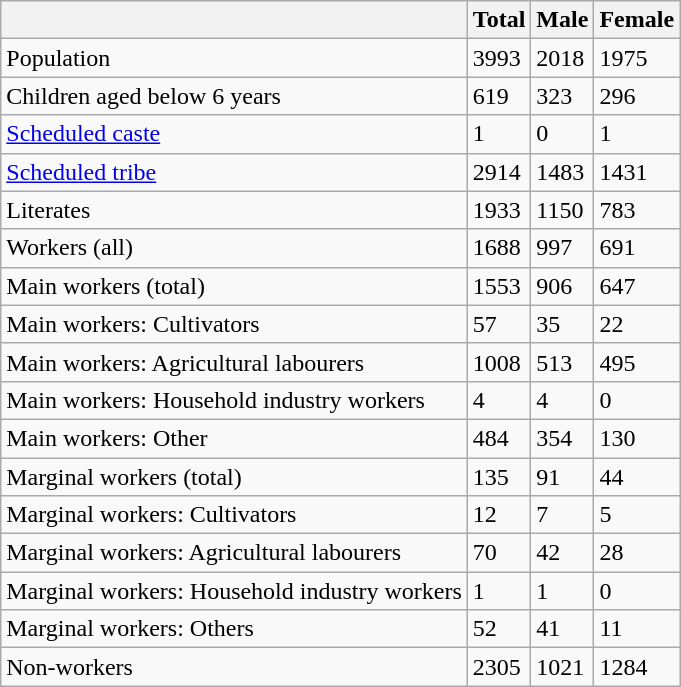<table class="wikitable sortable">
<tr>
<th></th>
<th>Total</th>
<th>Male</th>
<th>Female</th>
</tr>
<tr>
<td>Population</td>
<td>3993</td>
<td>2018</td>
<td>1975</td>
</tr>
<tr>
<td>Children aged below 6 years</td>
<td>619</td>
<td>323</td>
<td>296</td>
</tr>
<tr>
<td><a href='#'>Scheduled caste</a></td>
<td>1</td>
<td>0</td>
<td>1</td>
</tr>
<tr>
<td><a href='#'>Scheduled tribe</a></td>
<td>2914</td>
<td>1483</td>
<td>1431</td>
</tr>
<tr>
<td>Literates</td>
<td>1933</td>
<td>1150</td>
<td>783</td>
</tr>
<tr>
<td>Workers (all)</td>
<td>1688</td>
<td>997</td>
<td>691</td>
</tr>
<tr>
<td>Main workers (total)</td>
<td>1553</td>
<td>906</td>
<td>647</td>
</tr>
<tr>
<td>Main workers: Cultivators</td>
<td>57</td>
<td>35</td>
<td>22</td>
</tr>
<tr>
<td>Main workers: Agricultural labourers</td>
<td>1008</td>
<td>513</td>
<td>495</td>
</tr>
<tr>
<td>Main workers: Household industry workers</td>
<td>4</td>
<td>4</td>
<td>0</td>
</tr>
<tr>
<td>Main workers: Other</td>
<td>484</td>
<td>354</td>
<td>130</td>
</tr>
<tr>
<td>Marginal workers (total)</td>
<td>135</td>
<td>91</td>
<td>44</td>
</tr>
<tr>
<td>Marginal workers: Cultivators</td>
<td>12</td>
<td>7</td>
<td>5</td>
</tr>
<tr>
<td>Marginal workers: Agricultural labourers</td>
<td>70</td>
<td>42</td>
<td>28</td>
</tr>
<tr>
<td>Marginal workers: Household industry workers</td>
<td>1</td>
<td>1</td>
<td>0</td>
</tr>
<tr>
<td>Marginal workers: Others</td>
<td>52</td>
<td>41</td>
<td>11</td>
</tr>
<tr>
<td>Non-workers</td>
<td>2305</td>
<td>1021</td>
<td>1284</td>
</tr>
</table>
